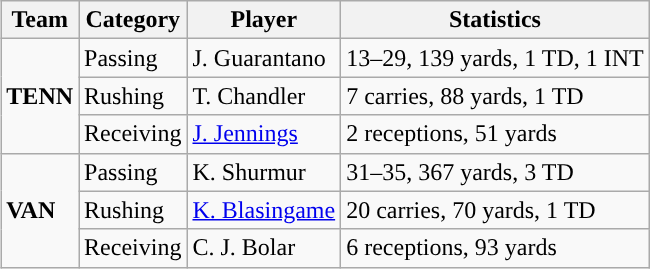<table class="wikitable" style="float: right;">
<tr>
<th>Team</th>
<th>Category</th>
<th>Player</th>
<th>Statistics</th>
</tr>
<tr>
<td rowspan=3><strong>TENN</strong></td>
<td>Passing</td>
<td>J. Guarantano</td>
<td>13–29, 139 yards, 1 TD, 1 INT</td>
</tr>
<tr>
<td>Rushing</td>
<td>T. Chandler</td>
<td>7 carries, 88 yards, 1 TD</td>
</tr>
<tr>
<td>Receiving</td>
<td><a href='#'>J. Jennings</a></td>
<td>2 receptions, 51 yards</td>
</tr>
<tr>
<td rowspan=3><strong>VAN</strong></td>
<td>Passing</td>
<td>K. Shurmur</td>
<td>31–35, 367 yards, 3 TD</td>
</tr>
<tr>
<td>Rushing</td>
<td><a href='#'>K. Blasingame</a></td>
<td>20 carries, 70 yards, 1 TD</td>
</tr>
<tr>
<td>Receiving</td>
<td>C. J. Bolar</td>
<td>6 receptions, 93 yards</td>
</tr>
</table>
